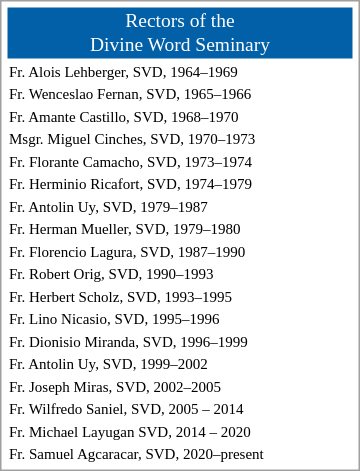<table style="float:right; margin:1em; width:24em; border:1px solid #a0a0a0; padding:2px; text-align:left; font-size:x-small;">
<tr style="text-align:center; font-size:small; background-color:#0260A8; color:white;">
<td>Rectors of the <br>Divine Word Seminary</td>
</tr>
<tr>
<td>Fr. Alois Lehberger, SVD, 1964–1969</td>
</tr>
<tr>
<td>Fr. Wenceslao Fernan, SVD, 1965–1966</td>
</tr>
<tr>
<td>Fr. Amante Castillo, SVD, 1968–1970</td>
</tr>
<tr>
<td>Msgr. Miguel Cinches, SVD, 1970–1973</td>
</tr>
<tr>
<td>Fr. Florante Camacho, SVD, 1973–1974</td>
</tr>
<tr>
<td>Fr. Herminio Ricafort, SVD, 1974–1979</td>
</tr>
<tr>
<td>Fr. Antolin Uy, SVD, 1979–1987</td>
</tr>
<tr>
<td>Fr. Herman Mueller, SVD, 1979–1980</td>
</tr>
<tr>
<td>Fr. Florencio Lagura, SVD, 1987–1990</td>
</tr>
<tr>
<td>Fr. Robert Orig, SVD, 1990–1993</td>
</tr>
<tr>
<td>Fr. Herbert Scholz, SVD, 1993–1995</td>
</tr>
<tr>
<td>Fr. Lino Nicasio, SVD, 1995–1996</td>
</tr>
<tr>
<td>Fr. Dionisio Miranda, SVD, 1996–1999</td>
</tr>
<tr>
<td>Fr. Antolin Uy, SVD, 1999–2002</td>
</tr>
<tr>
<td>Fr. Joseph Miras, SVD, 2002–2005</td>
</tr>
<tr>
<td>Fr. Wilfredo Saniel, SVD, 2005 – 2014</td>
</tr>
<tr>
<td>Fr. Michael Layugan SVD, 2014 – 2020</td>
</tr>
<tr>
<td>Fr. Samuel Agcaracar, SVD, 2020–present</td>
</tr>
</table>
